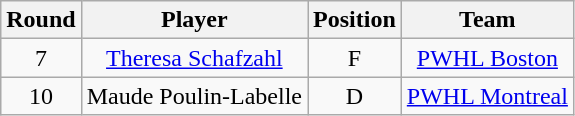<table class="wikitable">
<tr>
<th>Round</th>
<th>Player</th>
<th>Position</th>
<th>Team</th>
</tr>
<tr style="text-align:center;" bgcolor="">
<td>7</td>
<td><a href='#'>Theresa Schafzahl</a></td>
<td>F</td>
<td><a href='#'>PWHL Boston</a></td>
</tr>
<tr style="text-align:center;" bgcolor="">
<td>10</td>
<td>Maude Poulin-Labelle</td>
<td>D</td>
<td><a href='#'>PWHL Montreal</a></td>
</tr>
</table>
